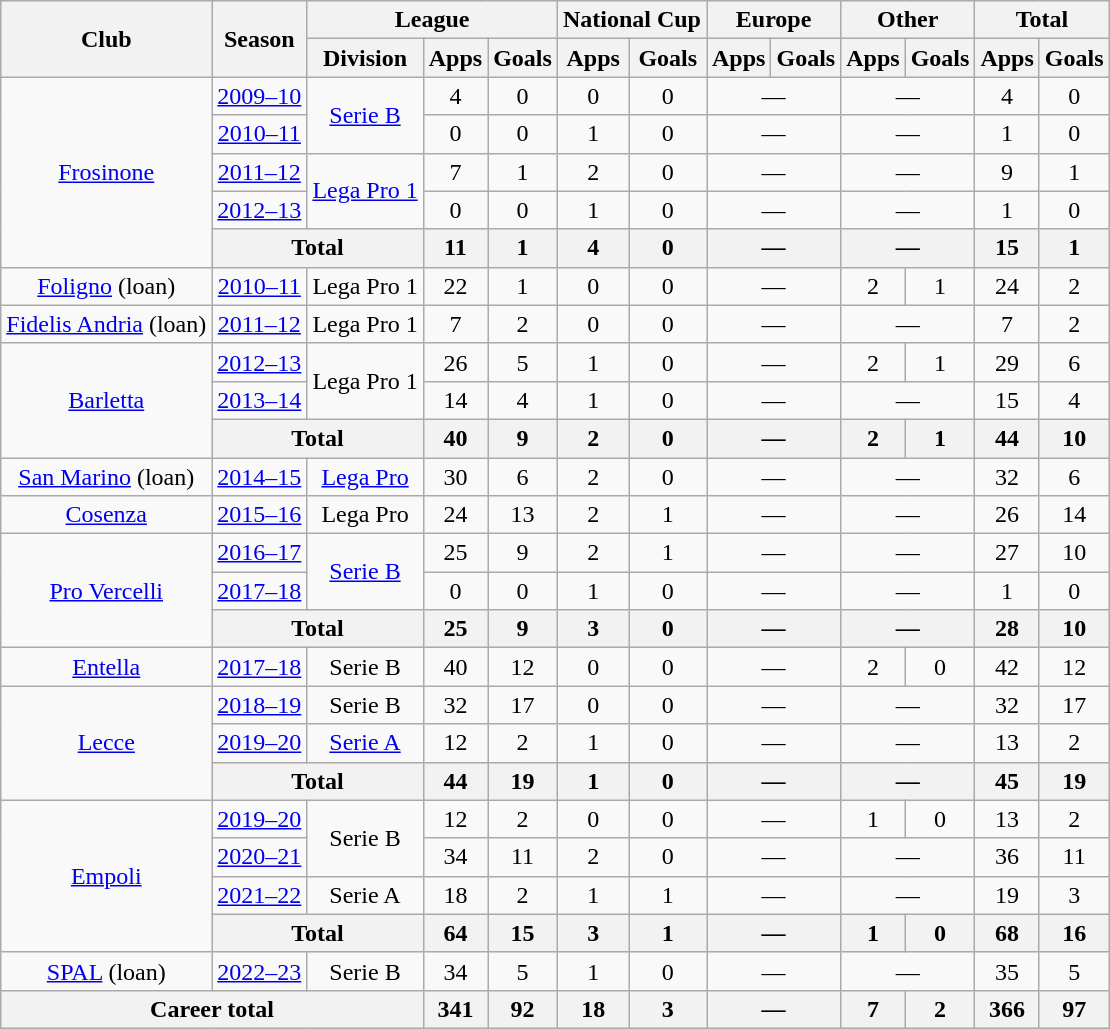<table class="wikitable" style="text-align:center">
<tr>
<th rowspan="2">Club</th>
<th rowspan="2">Season</th>
<th colspan="3">League</th>
<th colspan="2">National Cup</th>
<th colspan="2">Europe</th>
<th colspan="2">Other</th>
<th colspan="2">Total</th>
</tr>
<tr>
<th>Division</th>
<th>Apps</th>
<th>Goals</th>
<th>Apps</th>
<th>Goals</th>
<th>Apps</th>
<th>Goals</th>
<th>Apps</th>
<th>Goals</th>
<th>Apps</th>
<th>Goals</th>
</tr>
<tr>
<td rowspan="5"><a href='#'>Frosinone</a></td>
<td><a href='#'>2009–10</a></td>
<td rowspan="2"><a href='#'>Serie B</a></td>
<td>4</td>
<td>0</td>
<td>0</td>
<td>0</td>
<td colspan="2">—</td>
<td colspan="2">—</td>
<td>4</td>
<td>0</td>
</tr>
<tr>
<td><a href='#'>2010–11</a></td>
<td>0</td>
<td>0</td>
<td>1</td>
<td>0</td>
<td colspan="2">—</td>
<td colspan="2">—</td>
<td>1</td>
<td>0</td>
</tr>
<tr>
<td><a href='#'>2011–12</a></td>
<td rowspan="2"><a href='#'>Lega Pro 1</a></td>
<td>7</td>
<td>1</td>
<td>2</td>
<td>0</td>
<td colspan="2">—</td>
<td colspan="2">—</td>
<td>9</td>
<td>1</td>
</tr>
<tr>
<td><a href='#'>2012–13</a></td>
<td>0</td>
<td>0</td>
<td>1</td>
<td>0</td>
<td colspan="2">—</td>
<td colspan="2">—</td>
<td>1</td>
<td>0</td>
</tr>
<tr>
<th colspan="2">Total</th>
<th>11</th>
<th>1</th>
<th>4</th>
<th>0</th>
<th colspan="2">—</th>
<th colspan="2">—</th>
<th>15</th>
<th>1</th>
</tr>
<tr>
<td><a href='#'>Foligno</a> (loan)</td>
<td><a href='#'>2010–11</a></td>
<td>Lega Pro 1</td>
<td>22</td>
<td>1</td>
<td>0</td>
<td>0</td>
<td colspan="2">—</td>
<td>2</td>
<td>1</td>
<td>24</td>
<td>2</td>
</tr>
<tr>
<td><a href='#'>Fidelis Andria</a> (loan)</td>
<td><a href='#'>2011–12</a></td>
<td>Lega Pro 1</td>
<td>7</td>
<td>2</td>
<td>0</td>
<td>0</td>
<td colspan="2">—</td>
<td colspan="2">—</td>
<td>7</td>
<td>2</td>
</tr>
<tr>
<td rowspan="3"><a href='#'>Barletta</a></td>
<td><a href='#'>2012–13</a></td>
<td rowspan="2">Lega Pro 1</td>
<td>26</td>
<td>5</td>
<td>1</td>
<td>0</td>
<td colspan="2">—</td>
<td>2</td>
<td>1</td>
<td>29</td>
<td>6</td>
</tr>
<tr>
<td><a href='#'>2013–14</a></td>
<td>14</td>
<td>4</td>
<td>1</td>
<td>0</td>
<td colspan="2">—</td>
<td colspan="2">—</td>
<td>15</td>
<td>4</td>
</tr>
<tr>
<th colspan="2">Total</th>
<th>40</th>
<th>9</th>
<th>2</th>
<th>0</th>
<th colspan="2">—</th>
<th>2</th>
<th>1</th>
<th>44</th>
<th>10</th>
</tr>
<tr>
<td><a href='#'>San Marino</a> (loan)</td>
<td><a href='#'>2014–15</a></td>
<td><a href='#'>Lega Pro</a></td>
<td>30</td>
<td>6</td>
<td>2</td>
<td>0</td>
<td colspan="2">—</td>
<td colspan="2">—</td>
<td>32</td>
<td>6</td>
</tr>
<tr>
<td><a href='#'>Cosenza</a></td>
<td><a href='#'>2015–16</a></td>
<td>Lega Pro</td>
<td>24</td>
<td>13</td>
<td>2</td>
<td>1</td>
<td colspan="2">—</td>
<td colspan="2">—</td>
<td>26</td>
<td>14</td>
</tr>
<tr>
<td rowspan="3"><a href='#'>Pro Vercelli</a></td>
<td><a href='#'>2016–17</a></td>
<td rowspan="2"><a href='#'>Serie B</a></td>
<td>25</td>
<td>9</td>
<td>2</td>
<td>1</td>
<td colspan="2">—</td>
<td colspan="2">—</td>
<td>27</td>
<td>10</td>
</tr>
<tr>
<td><a href='#'>2017–18</a></td>
<td>0</td>
<td>0</td>
<td>1</td>
<td>0</td>
<td colspan="2">—</td>
<td colspan="2">—</td>
<td>1</td>
<td>0</td>
</tr>
<tr>
<th colspan="2">Total</th>
<th>25</th>
<th>9</th>
<th>3</th>
<th>0</th>
<th colspan="2">—</th>
<th colspan="2">—</th>
<th>28</th>
<th>10</th>
</tr>
<tr>
<td><a href='#'>Entella</a></td>
<td><a href='#'>2017–18</a></td>
<td>Serie B</td>
<td>40</td>
<td>12</td>
<td>0</td>
<td>0</td>
<td colspan="2">—</td>
<td>2</td>
<td>0</td>
<td>42</td>
<td>12</td>
</tr>
<tr>
<td rowspan="3"><a href='#'>Lecce</a></td>
<td><a href='#'>2018–19</a></td>
<td>Serie B</td>
<td>32</td>
<td>17</td>
<td>0</td>
<td>0</td>
<td colspan="2">—</td>
<td colspan="2">—</td>
<td>32</td>
<td>17</td>
</tr>
<tr>
<td><a href='#'>2019–20</a></td>
<td><a href='#'>Serie A</a></td>
<td>12</td>
<td>2</td>
<td>1</td>
<td>0</td>
<td colspan="2">—</td>
<td colspan="2">—</td>
<td>13</td>
<td>2</td>
</tr>
<tr>
<th colspan="2">Total</th>
<th>44</th>
<th>19</th>
<th>1</th>
<th>0</th>
<th colspan="2">—</th>
<th colspan="2">—</th>
<th>45</th>
<th>19</th>
</tr>
<tr>
<td rowspan="4"><a href='#'>Empoli</a></td>
<td><a href='#'>2019–20</a></td>
<td rowspan="2">Serie B</td>
<td>12</td>
<td>2</td>
<td>0</td>
<td>0</td>
<td colspan="2">—</td>
<td>1</td>
<td>0</td>
<td>13</td>
<td>2</td>
</tr>
<tr>
<td><a href='#'>2020–21</a></td>
<td>34</td>
<td>11</td>
<td>2</td>
<td>0</td>
<td colspan="2">—</td>
<td colspan="2">—</td>
<td>36</td>
<td>11</td>
</tr>
<tr>
<td><a href='#'>2021–22</a></td>
<td>Serie A</td>
<td>18</td>
<td>2</td>
<td>1</td>
<td>1</td>
<td colspan="2">—</td>
<td colspan="2">—</td>
<td>19</td>
<td>3</td>
</tr>
<tr>
<th colspan="2">Total</th>
<th>64</th>
<th>15</th>
<th>3</th>
<th>1</th>
<th colspan="2">—</th>
<th>1</th>
<th>0</th>
<th>68</th>
<th>16</th>
</tr>
<tr>
<td><a href='#'>SPAL</a> (loan)</td>
<td><a href='#'>2022–23</a></td>
<td>Serie B</td>
<td>34</td>
<td>5</td>
<td>1</td>
<td>0</td>
<td colspan="2">—</td>
<td colspan="2">—</td>
<td>35</td>
<td>5</td>
</tr>
<tr>
<th colspan="3">Career total</th>
<th>341</th>
<th>92</th>
<th>18</th>
<th>3</th>
<th colspan="2">—</th>
<th>7</th>
<th>2</th>
<th>366</th>
<th>97</th>
</tr>
</table>
